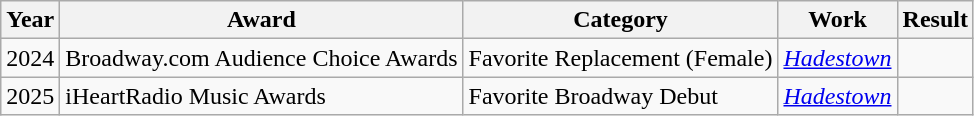<table class="wikitable">
<tr>
<th scope="col">Year</th>
<th scope="col">Award</th>
<th>Category</th>
<th scope="col">Work</th>
<th scope="col">Result</th>
</tr>
<tr>
<td>2024</td>
<td>Broadway.com Audience Choice Awards</td>
<td>Favorite Replacement (Female)</td>
<td><em><a href='#'>Hadestown</a></em></td>
<td></td>
</tr>
<tr>
<td>2025</td>
<td>iHeartRadio Music Awards</td>
<td>Favorite Broadway Debut</td>
<td><em><a href='#'>Hadestown</a></em></td>
<td></td>
</tr>
</table>
